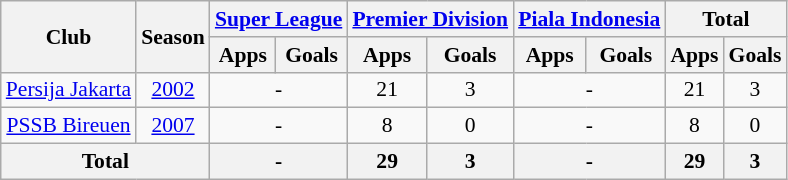<table class="wikitable" style="font-size:90%; text-align:center;">
<tr>
<th rowspan="2">Club</th>
<th rowspan="2">Season</th>
<th colspan="2"><a href='#'>Super League</a></th>
<th colspan="2"><a href='#'>Premier Division</a></th>
<th colspan="2"><a href='#'>Piala Indonesia</a></th>
<th colspan="2">Total</th>
</tr>
<tr>
<th>Apps</th>
<th>Goals</th>
<th>Apps</th>
<th>Goals</th>
<th>Apps</th>
<th>Goals</th>
<th>Apps</th>
<th>Goals</th>
</tr>
<tr>
<td rowspan="1"><a href='#'>Persija Jakarta</a></td>
<td><a href='#'>2002</a></td>
<td colspan="2">-</td>
<td>21</td>
<td>3</td>
<td colspan="2">-</td>
<td>21</td>
<td>3</td>
</tr>
<tr>
<td rowspan="1"><a href='#'>PSSB Bireuen</a></td>
<td><a href='#'>2007</a></td>
<td colspan="2">-</td>
<td>8</td>
<td>0</td>
<td colspan="2">-</td>
<td>8</td>
<td>0</td>
</tr>
<tr>
<th colspan="2">Total</th>
<th colspan="2">-</th>
<th>29</th>
<th>3</th>
<th colspan="2">-</th>
<th>29</th>
<th>3</th>
</tr>
</table>
